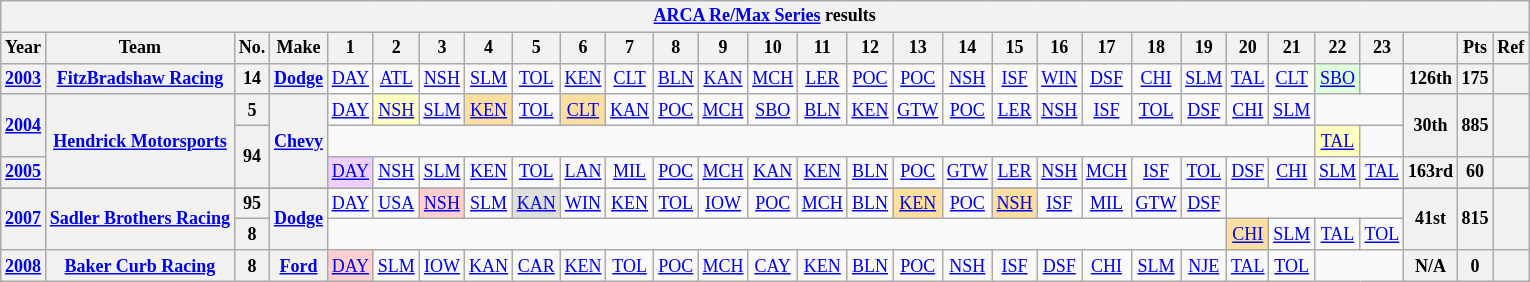<table class="wikitable" style="text-align:center; font-size:75%">
<tr>
<th colspan=30><a href='#'>ARCA Re/Max Series</a> results</th>
</tr>
<tr>
<th>Year</th>
<th>Team</th>
<th>No.</th>
<th>Make</th>
<th>1</th>
<th>2</th>
<th>3</th>
<th>4</th>
<th>5</th>
<th>6</th>
<th>7</th>
<th>8</th>
<th>9</th>
<th>10</th>
<th>11</th>
<th>12</th>
<th>13</th>
<th>14</th>
<th>15</th>
<th>16</th>
<th>17</th>
<th>18</th>
<th>19</th>
<th>20</th>
<th>21</th>
<th>22</th>
<th>23</th>
<th></th>
<th>Pts</th>
<th>Ref</th>
</tr>
<tr>
<th><a href='#'>2003</a></th>
<th><a href='#'>FitzBradshaw Racing</a></th>
<th>14</th>
<th><a href='#'>Dodge</a></th>
<td><a href='#'>DAY</a></td>
<td><a href='#'>ATL</a></td>
<td><a href='#'>NSH</a></td>
<td><a href='#'>SLM</a></td>
<td><a href='#'>TOL</a></td>
<td><a href='#'>KEN</a></td>
<td><a href='#'>CLT</a></td>
<td><a href='#'>BLN</a></td>
<td><a href='#'>KAN</a></td>
<td><a href='#'>MCH</a></td>
<td><a href='#'>LER</a></td>
<td><a href='#'>POC</a></td>
<td><a href='#'>POC</a></td>
<td><a href='#'>NSH</a></td>
<td><a href='#'>ISF</a></td>
<td><a href='#'>WIN</a></td>
<td><a href='#'>DSF</a></td>
<td><a href='#'>CHI</a></td>
<td><a href='#'>SLM</a></td>
<td><a href='#'>TAL</a></td>
<td><a href='#'>CLT</a></td>
<td style="background:#DFFFDF;"><a href='#'>SBO</a><br></td>
<td></td>
<th>126th</th>
<th>175</th>
<th></th>
</tr>
<tr>
<th rowspan=2><a href='#'>2004</a></th>
<th rowspan=3><a href='#'>Hendrick Motorsports</a></th>
<th>5</th>
<th rowspan=3><a href='#'>Chevy</a></th>
<td><a href='#'>DAY</a></td>
<td style="background:#FFFFBF;"><a href='#'>NSH</a><br></td>
<td><a href='#'>SLM</a></td>
<td style="background:#FFDF9F;"><a href='#'>KEN</a><br></td>
<td><a href='#'>TOL</a></td>
<td style="background:#FFDF9F;"><a href='#'>CLT</a><br></td>
<td><a href='#'>KAN</a></td>
<td><a href='#'>POC</a></td>
<td><a href='#'>MCH</a></td>
<td><a href='#'>SBO</a></td>
<td><a href='#'>BLN</a></td>
<td><a href='#'>KEN</a></td>
<td><a href='#'>GTW</a></td>
<td><a href='#'>POC</a></td>
<td><a href='#'>LER</a></td>
<td><a href='#'>NSH</a></td>
<td><a href='#'>ISF</a></td>
<td><a href='#'>TOL</a></td>
<td><a href='#'>DSF</a></td>
<td><a href='#'>CHI</a></td>
<td><a href='#'>SLM</a></td>
<td colspan=2></td>
<th rowspan=2>30th</th>
<th rowspan=2>885</th>
<th rowspan=2></th>
</tr>
<tr>
<th rowspan=2>94</th>
<td colspan=21></td>
<td style="background:#FFFFBF;"><a href='#'>TAL</a><br></td>
<td></td>
</tr>
<tr>
<th><a href='#'>2005</a></th>
<td style="background:#EFCFFF;"><a href='#'>DAY</a><br></td>
<td><a href='#'>NSH</a></td>
<td><a href='#'>SLM</a></td>
<td><a href='#'>KEN</a></td>
<td><a href='#'>TOL</a></td>
<td><a href='#'>LAN</a></td>
<td><a href='#'>MIL</a></td>
<td><a href='#'>POC</a></td>
<td><a href='#'>MCH</a></td>
<td><a href='#'>KAN</a></td>
<td><a href='#'>KEN</a></td>
<td><a href='#'>BLN</a></td>
<td><a href='#'>POC</a></td>
<td><a href='#'>GTW</a></td>
<td><a href='#'>LER</a></td>
<td><a href='#'>NSH</a></td>
<td><a href='#'>MCH</a></td>
<td><a href='#'>ISF</a></td>
<td><a href='#'>TOL</a></td>
<td><a href='#'>DSF</a></td>
<td><a href='#'>CHI</a></td>
<td><a href='#'>SLM</a></td>
<td><a href='#'>TAL</a></td>
<th>163rd</th>
<th>60</th>
<th></th>
</tr>
<tr>
</tr>
<tr>
<th rowspan=2><a href='#'>2007</a></th>
<th rowspan=2><a href='#'>Sadler Brothers Racing</a></th>
<th>95</th>
<th rowspan=2><a href='#'>Dodge</a></th>
<td><a href='#'>DAY</a></td>
<td><a href='#'>USA</a></td>
<td style="background:#FFCFCF;"><a href='#'>NSH</a><br></td>
<td><a href='#'>SLM</a></td>
<td style="background:#DFDFDF;"><a href='#'>KAN</a><br></td>
<td><a href='#'>WIN</a></td>
<td><a href='#'>KEN</a></td>
<td><a href='#'>TOL</a></td>
<td><a href='#'>IOW</a></td>
<td><a href='#'>POC</a></td>
<td><a href='#'>MCH</a></td>
<td><a href='#'>BLN</a></td>
<td style="background:#FFDF9F;"><a href='#'>KEN</a><br></td>
<td><a href='#'>POC</a></td>
<td style="background:#FFDF9F;"><a href='#'>NSH</a><br></td>
<td><a href='#'>ISF</a></td>
<td><a href='#'>MIL</a></td>
<td><a href='#'>GTW</a></td>
<td><a href='#'>DSF</a></td>
<td colspan=4></td>
<th rowspan=2>41st</th>
<th rowspan=2>815</th>
<th rowspan=2></th>
</tr>
<tr>
<th>8</th>
<td colspan=19></td>
<td style="background:#FFDF9F;"><a href='#'>CHI</a><br></td>
<td><a href='#'>SLM</a></td>
<td><a href='#'>TAL</a></td>
<td><a href='#'>TOL</a></td>
</tr>
<tr>
<th><a href='#'>2008</a></th>
<th><a href='#'>Baker Curb Racing</a></th>
<th>8</th>
<th><a href='#'>Ford</a></th>
<td style="background:#FFCFCF;"><a href='#'>DAY</a><br></td>
<td><a href='#'>SLM</a></td>
<td><a href='#'>IOW</a></td>
<td><a href='#'>KAN</a></td>
<td><a href='#'>CAR</a></td>
<td><a href='#'>KEN</a></td>
<td><a href='#'>TOL</a></td>
<td><a href='#'>POC</a></td>
<td><a href='#'>MCH</a></td>
<td><a href='#'>CAY</a></td>
<td><a href='#'>KEN</a></td>
<td><a href='#'>BLN</a></td>
<td><a href='#'>POC</a></td>
<td><a href='#'>NSH</a></td>
<td><a href='#'>ISF</a></td>
<td><a href='#'>DSF</a></td>
<td><a href='#'>CHI</a></td>
<td><a href='#'>SLM</a></td>
<td><a href='#'>NJE</a></td>
<td><a href='#'>TAL</a></td>
<td><a href='#'>TOL</a></td>
<td colspan=2></td>
<th>N/A</th>
<th>0</th>
<th></th>
</tr>
</table>
